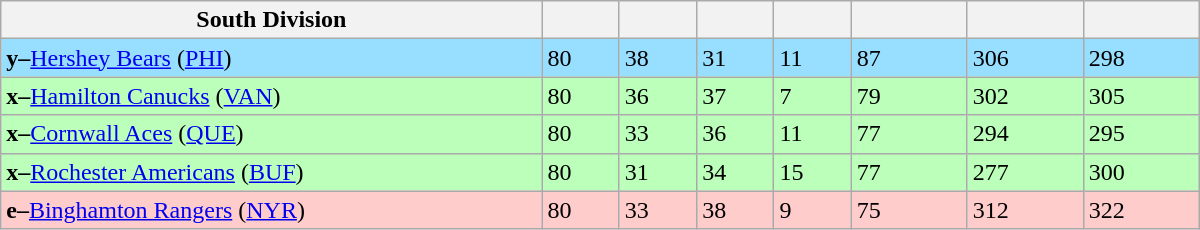<table class="wikitable" style="width:50em">
<tr>
<th width="35%">South Division</th>
<th width="5%"></th>
<th width="5%"></th>
<th width="5%"></th>
<th width="5%"></th>
<th width="7.5%"></th>
<th width="7.5%"></th>
<th width="7.5%"></th>
</tr>
<tr bgcolor="#97DEFF">
<td><strong>y–</strong><a href='#'>Hershey Bears</a> (<a href='#'>PHI</a>)</td>
<td>80</td>
<td>38</td>
<td>31</td>
<td>11</td>
<td>87</td>
<td>306</td>
<td>298</td>
</tr>
<tr bgcolor="#bbffbb">
<td><strong>x–</strong><a href='#'>Hamilton Canucks</a> (<a href='#'>VAN</a>)</td>
<td>80</td>
<td>36</td>
<td>37</td>
<td>7</td>
<td>79</td>
<td>302</td>
<td>305</td>
</tr>
<tr bgcolor="#bbffbb">
<td><strong>x–</strong><a href='#'>Cornwall Aces</a> (<a href='#'>QUE</a>)</td>
<td>80</td>
<td>33</td>
<td>36</td>
<td>11</td>
<td>77</td>
<td>294</td>
<td>295</td>
</tr>
<tr bgcolor="#bbffbb">
<td><strong>x–</strong><a href='#'>Rochester Americans</a> (<a href='#'>BUF</a>)</td>
<td>80</td>
<td>31</td>
<td>34</td>
<td>15</td>
<td>77</td>
<td>277</td>
<td>300</td>
</tr>
<tr bgcolor="#ffcccc">
<td><strong>e–</strong><a href='#'>Binghamton Rangers</a> (<a href='#'>NYR</a>)</td>
<td>80</td>
<td>33</td>
<td>38</td>
<td>9</td>
<td>75</td>
<td>312</td>
<td>322</td>
</tr>
</table>
